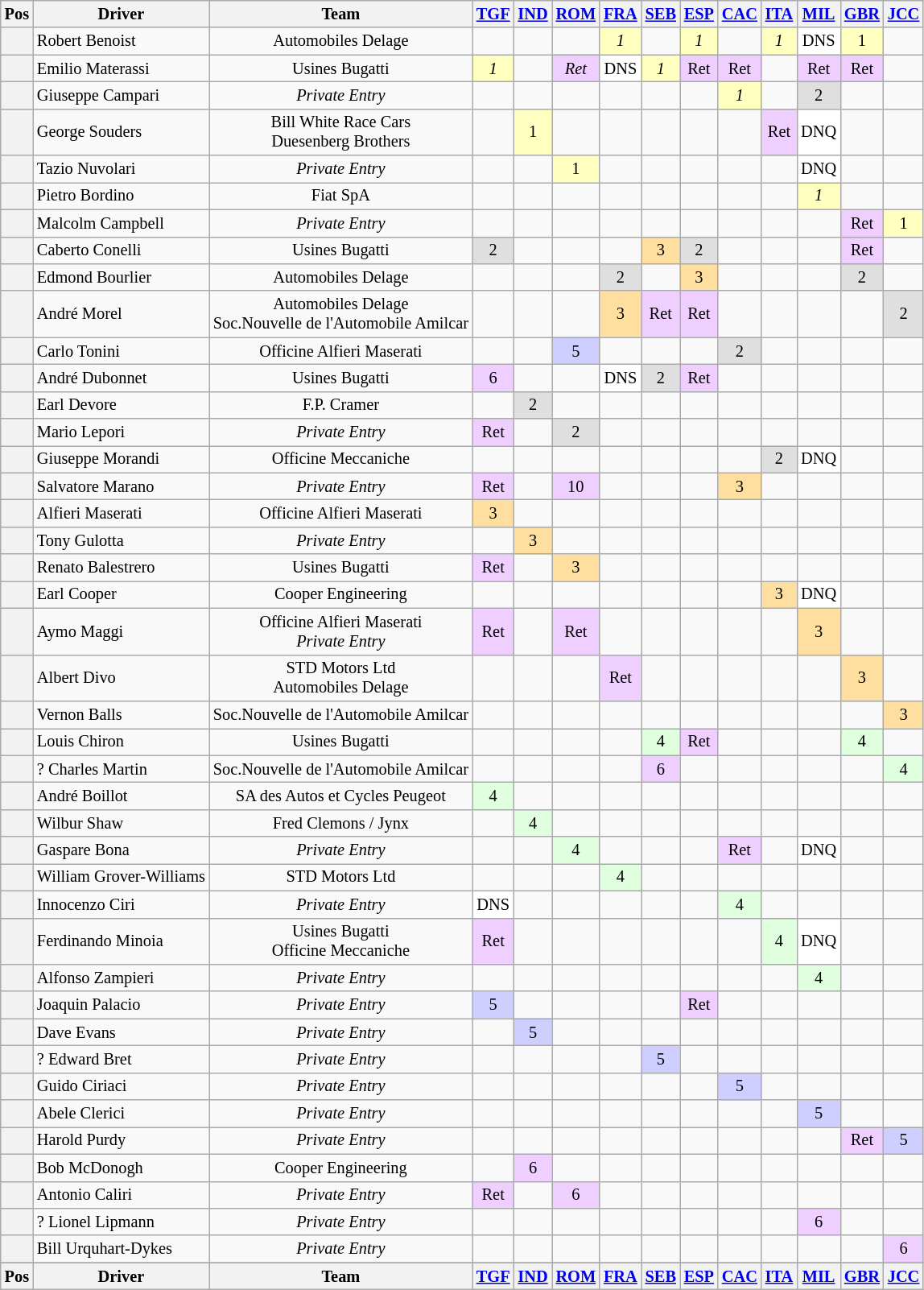<table class="wikitable" style="font-size: 85%; text-align:center">
<tr valign="top">
<th valign="middle">Pos</th>
<th valign="middle">Driver</th>
<th valign="middle">Team</th>
<th><a href='#'>TGF</a><br></th>
<th><a href='#'>IND</a><br></th>
<th><a href='#'>ROM</a><br></th>
<th><a href='#'>FRA</a><br></th>
<th><a href='#'>SEB</a><br></th>
<th><a href='#'>ESP</a><br></th>
<th><a href='#'>CAC</a><br></th>
<th><a href='#'>ITA</a><br></th>
<th><a href='#'>MIL</a><br></th>
<th><a href='#'>GBR</a><br></th>
<th><a href='#'>JCC</a><br></th>
</tr>
<tr>
<th></th>
<td align="left"> Robert Benoist</td>
<td>Automobiles Delage</td>
<td></td>
<td></td>
<td></td>
<td style="background:#ffffbf;"><em>1</em></td>
<td></td>
<td style="background:#ffffbf;"><em>1</em></td>
<td></td>
<td style="background:#ffffbf;"><em>1</em></td>
<td style="background:#ffffff;">DNS</td>
<td style="background:#ffffbf;">1</td>
<td></td>
</tr>
<tr>
<th></th>
<td align="left"> Emilio Materassi</td>
<td>Usines Bugatti</td>
<td style="background:#ffffbf;"><em>1</em></td>
<td></td>
<td style="background:#efcfff;"><em>Ret</em></td>
<td style="background:#ffffff;">DNS</td>
<td style="background:#ffffbf;"><em>1</em></td>
<td style="background:#efcfff;">Ret</td>
<td style="background:#efcfff;">Ret</td>
<td></td>
<td style="background:#efcfff;">Ret</td>
<td style="background:#efcfff;">Ret</td>
<td></td>
</tr>
<tr>
<th></th>
<td align="left"> Giuseppe Campari</td>
<td><em>Private Entry</em></td>
<td></td>
<td></td>
<td></td>
<td></td>
<td></td>
<td></td>
<td style="background:#ffffbf;"><em>1</em></td>
<td></td>
<td style="background:#dfdfdf;">2</td>
<td></td>
<td></td>
</tr>
<tr>
<th></th>
<td align="left"> George Souders</td>
<td>Bill White Race Cars<br>Duesenberg Brothers</td>
<td></td>
<td style="background:#ffffbf;">1</td>
<td></td>
<td></td>
<td></td>
<td></td>
<td></td>
<td style="background:#efcfff;">Ret</td>
<td style="background:#ffffff;">DNQ</td>
<td></td>
<td></td>
</tr>
<tr>
<th></th>
<td align="left"> Tazio Nuvolari</td>
<td><em>Private Entry</em></td>
<td></td>
<td></td>
<td style="background:#ffffbf;">1</td>
<td></td>
<td></td>
<td></td>
<td></td>
<td></td>
<td style="background:#ffffff;">DNQ</td>
<td></td>
<td></td>
</tr>
<tr>
<th></th>
<td align="left"> Pietro Bordino</td>
<td>Fiat SpA</td>
<td></td>
<td></td>
<td></td>
<td></td>
<td></td>
<td></td>
<td></td>
<td></td>
<td style="background:#ffffbf;"><em>1</em></td>
<td></td>
<td></td>
</tr>
<tr>
<th></th>
<td align="left"> Malcolm Campbell</td>
<td><em>Private Entry</em></td>
<td></td>
<td></td>
<td></td>
<td></td>
<td></td>
<td></td>
<td></td>
<td></td>
<td></td>
<td style="background:#efcfff;">Ret</td>
<td style="background:#ffffbf;">1</td>
</tr>
<tr>
<th></th>
<td align="left"> Caberto Conelli</td>
<td>Usines Bugatti</td>
<td style="background:#dfdfdf;">2</td>
<td></td>
<td></td>
<td></td>
<td style="background:#ffdf9f;">3</td>
<td style="background:#dfdfdf;">2</td>
<td></td>
<td></td>
<td></td>
<td style="background:#efcfff;">Ret</td>
<td></td>
</tr>
<tr>
<th></th>
<td align="left"> Edmond Bourlier</td>
<td>Automobiles Delage</td>
<td></td>
<td></td>
<td></td>
<td style="background:#dfdfdf;">2</td>
<td></td>
<td style="background:#ffdf9f;">3</td>
<td></td>
<td></td>
<td></td>
<td style="background:#dfdfdf;">2</td>
<td></td>
</tr>
<tr>
<th></th>
<td align="left"> André Morel</td>
<td>Automobiles Delage<br>Soc.Nouvelle de l'Automobile Amilcar</td>
<td></td>
<td></td>
<td></td>
<td style="background:#ffdf9f;">3</td>
<td style="background:#efcfff;">Ret</td>
<td style="background:#efcfff;">Ret</td>
<td></td>
<td></td>
<td></td>
<td></td>
<td style="background:#dfdfdf;">2</td>
</tr>
<tr>
<th></th>
<td align="left"> Carlo Tonini</td>
<td>Officine Alfieri Maserati</td>
<td></td>
<td></td>
<td style="background:#cfcfff;">5</td>
<td></td>
<td></td>
<td></td>
<td style="background:#dfdfdf;">2</td>
<td></td>
<td></td>
<td></td>
<td></td>
</tr>
<tr>
<th></th>
<td align="left"> André Dubonnet</td>
<td>Usines Bugatti</td>
<td style="background:#efcfff;">6</td>
<td></td>
<td></td>
<td style="background:#ffffff;">DNS</td>
<td style="background:#dfdfdf;">2</td>
<td style="background:#efcfff;">Ret</td>
<td></td>
<td></td>
<td></td>
<td></td>
<td></td>
</tr>
<tr>
<th></th>
<td align="left"> Earl Devore</td>
<td>F.P. Cramer</td>
<td></td>
<td style="background:#dfdfdf;">2</td>
<td></td>
<td></td>
<td></td>
<td></td>
<td></td>
<td></td>
<td></td>
<td></td>
<td></td>
</tr>
<tr>
<th></th>
<td align="left"> Mario Lepori</td>
<td><em>Private Entry</em></td>
<td style="background:#efcfff;">Ret</td>
<td></td>
<td style="background:#dfdfdf;">2</td>
<td></td>
<td></td>
<td></td>
<td></td>
<td></td>
<td></td>
<td></td>
<td></td>
</tr>
<tr>
<th></th>
<td align="left"> Giuseppe Morandi</td>
<td>Officine Meccaniche</td>
<td></td>
<td></td>
<td></td>
<td></td>
<td></td>
<td></td>
<td></td>
<td style="background:#dfdfdf;">2</td>
<td style="background:#ffffff;">DNQ</td>
<td></td>
<td></td>
</tr>
<tr>
<th></th>
<td align="left"> Salvatore Marano</td>
<td><em>Private Entry</em></td>
<td style="background:#efcfff;">Ret</td>
<td></td>
<td style="background:#efcfff;">10</td>
<td></td>
<td></td>
<td></td>
<td style="background:#ffdf9f;">3</td>
<td></td>
<td></td>
<td></td>
<td></td>
</tr>
<tr>
<th></th>
<td align="left"> Alfieri Maserati</td>
<td>Officine Alfieri Maserati</td>
<td style="background:#ffdf9f;">3</td>
<td></td>
<td></td>
<td></td>
<td></td>
<td></td>
<td></td>
<td></td>
<td></td>
<td></td>
<td></td>
</tr>
<tr>
<th></th>
<td align="left"> Tony Gulotta</td>
<td><em>Private Entry</em></td>
<td></td>
<td style="background:#ffdf9f;">3</td>
<td></td>
<td></td>
<td></td>
<td></td>
<td></td>
<td></td>
<td></td>
<td></td>
<td></td>
</tr>
<tr>
<th></th>
<td align="left"> Renato Balestrero</td>
<td>Usines Bugatti</td>
<td style="background:#efcfff;">Ret</td>
<td></td>
<td style="background:#ffdf9f;">3</td>
<td></td>
<td></td>
<td></td>
<td></td>
<td></td>
<td></td>
<td></td>
<td></td>
</tr>
<tr>
<th></th>
<td align="left"> Earl Cooper</td>
<td>Cooper Engineering</td>
<td></td>
<td></td>
<td></td>
<td></td>
<td></td>
<td></td>
<td></td>
<td style="background:#ffdf9f;">3</td>
<td style="background:#ffffff;">DNQ</td>
<td></td>
<td></td>
</tr>
<tr>
<th></th>
<td align="left"> Aymo Maggi</td>
<td>Officine Alfieri Maserati<br><em>Private Entry</em></td>
<td style="background:#efcfff;">Ret</td>
<td></td>
<td style="background:#efcfff;">Ret</td>
<td></td>
<td></td>
<td></td>
<td></td>
<td></td>
<td style="background:#ffdf9f;">3</td>
<td></td>
<td></td>
</tr>
<tr>
<th></th>
<td align="left"> Albert Divo</td>
<td>STD Motors Ltd<br>Automobiles Delage</td>
<td></td>
<td></td>
<td></td>
<td style="background:#efcfff;">Ret</td>
<td></td>
<td></td>
<td></td>
<td></td>
<td></td>
<td style="background:#ffdf9f;">3</td>
<td></td>
</tr>
<tr>
<th></th>
<td align="left"> Vernon Balls</td>
<td>Soc.Nouvelle de l'Automobile Amilcar</td>
<td></td>
<td></td>
<td></td>
<td></td>
<td></td>
<td></td>
<td></td>
<td></td>
<td></td>
<td></td>
<td style="background:#ffdf9f;">3</td>
</tr>
<tr>
<th></th>
<td align="left"> Louis Chiron</td>
<td>Usines Bugatti</td>
<td></td>
<td></td>
<td></td>
<td></td>
<td style="background:#dfffdf;">4</td>
<td style="background:#efcfff;">Ret</td>
<td></td>
<td></td>
<td></td>
<td style="background:#dfffdf;">4</td>
<td></td>
</tr>
<tr>
<th></th>
<td align="left">? Charles Martin</td>
<td>Soc.Nouvelle de l'Automobile Amilcar</td>
<td></td>
<td></td>
<td></td>
<td></td>
<td style="background:#efcfff;">6</td>
<td></td>
<td></td>
<td></td>
<td></td>
<td></td>
<td style="background:#dfffdf;">4</td>
</tr>
<tr>
<th></th>
<td align="left"> André Boillot</td>
<td>SA des Autos et Cycles Peugeot</td>
<td style="background:#dfffdf;">4</td>
<td></td>
<td></td>
<td></td>
<td></td>
<td></td>
<td></td>
<td></td>
<td></td>
<td></td>
<td></td>
</tr>
<tr>
<th></th>
<td align="left"> Wilbur Shaw</td>
<td>Fred Clemons / Jynx</td>
<td></td>
<td style="background:#dfffdf;">4</td>
<td></td>
<td></td>
<td></td>
<td></td>
<td></td>
<td></td>
<td></td>
<td></td>
<td></td>
</tr>
<tr>
<th></th>
<td align="left"> Gaspare Bona</td>
<td><em>Private Entry</em></td>
<td></td>
<td></td>
<td style="background:#dfffdf;">4</td>
<td></td>
<td></td>
<td></td>
<td style="background:#efcfff;">Ret</td>
<td></td>
<td style="background:#ffffff;">DNQ</td>
<td></td>
<td></td>
</tr>
<tr>
<th></th>
<td align="left"> William Grover-Williams</td>
<td>STD Motors Ltd</td>
<td></td>
<td></td>
<td></td>
<td style="background:#dfffdf;">4</td>
<td></td>
<td></td>
<td></td>
<td></td>
<td></td>
<td></td>
<td></td>
</tr>
<tr>
<th></th>
<td align="left"> Innocenzo Ciri</td>
<td><em>Private Entry</em></td>
<td style="background:#ffffff;">DNS</td>
<td></td>
<td></td>
<td></td>
<td></td>
<td></td>
<td style="background:#dfffdf;">4</td>
<td></td>
<td></td>
<td></td>
<td></td>
</tr>
<tr>
<th></th>
<td align="left"> Ferdinando Minoia</td>
<td>Usines Bugatti<br>Officine Meccaniche</td>
<td style="background:#efcfff;">Ret</td>
<td></td>
<td></td>
<td></td>
<td></td>
<td></td>
<td></td>
<td style="background:#dfffdf;">4</td>
<td style="background:#ffffff;">DNQ</td>
<td></td>
<td></td>
</tr>
<tr>
<th></th>
<td align="left"> Alfonso Zampieri</td>
<td><em>Private Entry</em></td>
<td></td>
<td></td>
<td></td>
<td></td>
<td></td>
<td></td>
<td></td>
<td></td>
<td style="background:#dfffdf;">4</td>
<td></td>
<td></td>
</tr>
<tr>
<th></th>
<td align="left"> Joaquin Palacio</td>
<td><em>Private Entry</em></td>
<td style="background:#cfcfff;">5</td>
<td></td>
<td></td>
<td></td>
<td></td>
<td style="background:#efcfff;">Ret</td>
<td></td>
<td></td>
<td></td>
<td></td>
<td></td>
</tr>
<tr>
<th></th>
<td align="left"> Dave Evans</td>
<td><em>Private Entry</em></td>
<td></td>
<td style="background:#cfcfff;">5</td>
<td></td>
<td></td>
<td></td>
<td></td>
<td></td>
<td></td>
<td></td>
<td></td>
<td></td>
</tr>
<tr>
<th></th>
<td align="left">? Edward Bret</td>
<td><em>Private Entry</em></td>
<td></td>
<td></td>
<td></td>
<td></td>
<td style="background:#cfcfff;">5</td>
<td></td>
<td></td>
<td></td>
<td></td>
<td></td>
<td></td>
</tr>
<tr>
<th></th>
<td align="left"> Guido Ciriaci</td>
<td><em>Private Entry</em></td>
<td></td>
<td></td>
<td></td>
<td></td>
<td></td>
<td></td>
<td style="background:#cfcfff;">5</td>
<td></td>
<td></td>
<td></td>
<td></td>
</tr>
<tr>
<th></th>
<td align="left"> Abele Clerici</td>
<td><em>Private Entry</em></td>
<td></td>
<td></td>
<td></td>
<td></td>
<td></td>
<td></td>
<td></td>
<td></td>
<td style="background:#cfcfff;">5</td>
<td></td>
<td></td>
</tr>
<tr>
<th></th>
<td align="left"> Harold Purdy</td>
<td><em>Private Entry</em></td>
<td></td>
<td></td>
<td></td>
<td></td>
<td></td>
<td></td>
<td></td>
<td></td>
<td></td>
<td style="background:#efcfff;">Ret</td>
<td style="background:#cfcfff;">5</td>
</tr>
<tr>
<th></th>
<td align="left"> Bob McDonogh</td>
<td>Cooper Engineering</td>
<td></td>
<td style="background:#efcfff;">6</td>
<td></td>
<td></td>
<td></td>
<td></td>
<td></td>
<td></td>
<td></td>
<td></td>
<td></td>
</tr>
<tr>
<th></th>
<td align="left"> Antonio Caliri</td>
<td><em>Private Entry</em></td>
<td style="background:#efcfff;">Ret</td>
<td></td>
<td style="background:#efcfff;">6</td>
<td></td>
<td></td>
<td></td>
<td></td>
<td></td>
<td></td>
<td></td>
<td></td>
</tr>
<tr>
<th></th>
<td align="left">? Lionel Lipmann</td>
<td><em>Private Entry</em></td>
<td></td>
<td></td>
<td></td>
<td></td>
<td></td>
<td></td>
<td></td>
<td></td>
<td style="background:#efcfff;">6</td>
<td></td>
<td></td>
</tr>
<tr>
<th></th>
<td align="left"> Bill Urquhart-Dykes</td>
<td><em>Private Entry</em></td>
<td></td>
<td></td>
<td></td>
<td></td>
<td></td>
<td></td>
<td></td>
<td></td>
<td></td>
<td></td>
<td style="background:#efcfff;">6</td>
</tr>
<tr>
</tr>
<tr valign="top">
<th valign="middle">Pos</th>
<th valign="middle">Driver</th>
<th valign="middle">Team</th>
<th><a href='#'>TGF</a><br></th>
<th><a href='#'>IND</a><br></th>
<th><a href='#'>ROM</a><br></th>
<th><a href='#'>FRA</a><br></th>
<th><a href='#'>SEB</a><br></th>
<th><a href='#'>ESP</a><br></th>
<th><a href='#'>CAC</a><br></th>
<th><a href='#'>ITA</a><br></th>
<th><a href='#'>MIL</a><br></th>
<th><a href='#'>GBR</a><br></th>
<th><a href='#'>JCC</a><br></th>
</tr>
</table>
